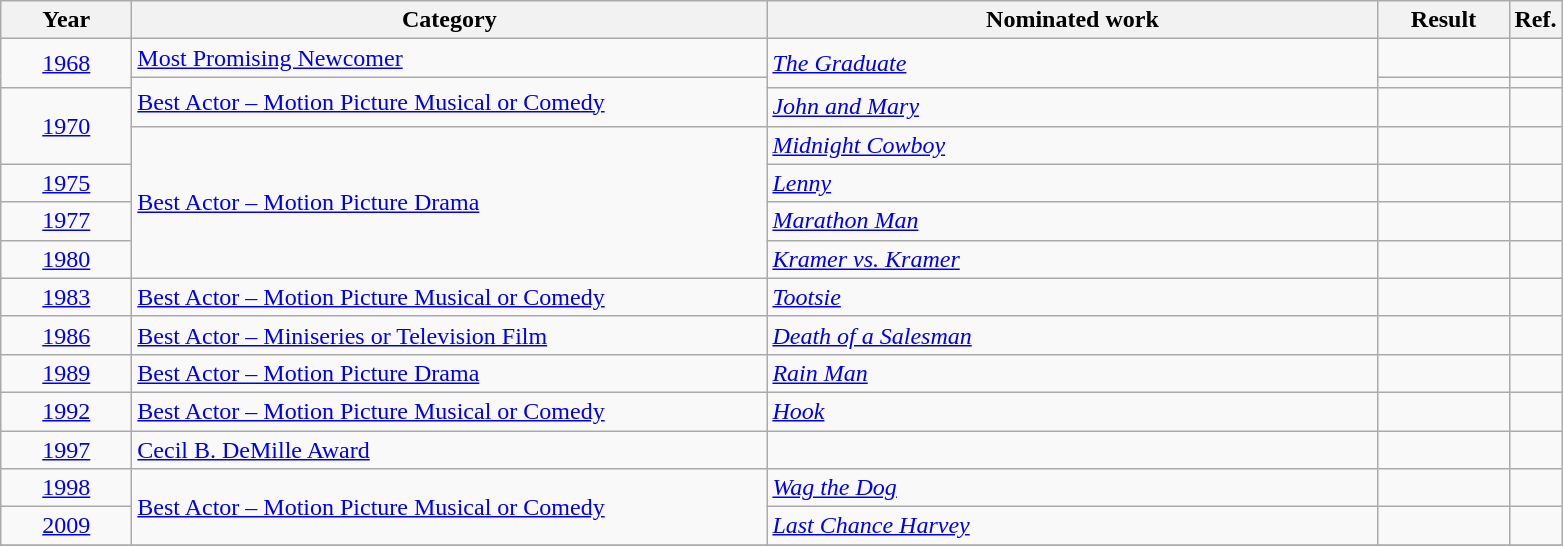<table class=wikitable>
<tr>
<th scope="col" style="width:5em;">Year</th>
<th scope="col" style="width:26em;">Category</th>
<th scope="col" style="width:25em;">Nominated work</th>
<th scope="col" style="width:5em;">Result</th>
<th>Ref.</th>
</tr>
<tr>
<td rowspan=2, style="text-align:center;"><a href='#'>1968</a></td>
<td><a href='#'>Most Promising Newcomer</a></td>
<td rowspan=2><em><a href='#'>The Graduate</a></em></td>
<td></td>
<td style="text-align:center;"></td>
</tr>
<tr>
<td rowspan=2><a href='#'>Best Actor – Motion Picture Musical or Comedy</a></td>
<td></td>
<td style="text-align:center;"></td>
</tr>
<tr>
<td rowspan=2, style="text-align:center;"><a href='#'>1970</a></td>
<td><em><a href='#'>John and Mary</a></em></td>
<td></td>
<td style="text-align:center;"></td>
</tr>
<tr>
<td rowspan=4><a href='#'>Best Actor – Motion Picture Drama</a></td>
<td><em><a href='#'>Midnight Cowboy</a></em></td>
<td></td>
<td style="text-align:center;"></td>
</tr>
<tr>
<td style="text-align:center;"><a href='#'>1975</a></td>
<td><em><a href='#'>Lenny</a></em></td>
<td></td>
<td style="text-align:center;"></td>
</tr>
<tr>
<td style="text-align:center;"><a href='#'>1977</a></td>
<td><em><a href='#'>Marathon Man</a></em></td>
<td></td>
<td style="text-align:center;"></td>
</tr>
<tr>
<td style="text-align:center;"><a href='#'>1980</a></td>
<td><em><a href='#'>Kramer vs. Kramer</a></em></td>
<td></td>
<td style="text-align:center;"></td>
</tr>
<tr>
<td style="text-align:center;"><a href='#'>1983</a></td>
<td><a href='#'>Best Actor – Motion Picture Musical or Comedy</a></td>
<td><em><a href='#'>Tootsie</a></em></td>
<td></td>
<td style="text-align:center;"></td>
</tr>
<tr>
<td style="text-align:center;"><a href='#'>1986</a></td>
<td><a href='#'>Best Actor – Miniseries or Television Film</a></td>
<td><em><a href='#'>Death of a Salesman</a></em></td>
<td></td>
<td style="text-align:center;"></td>
</tr>
<tr>
<td style="text-align:center;"><a href='#'>1989</a></td>
<td><a href='#'>Best Actor – Motion Picture Drama</a></td>
<td><em><a href='#'>Rain Man</a></em></td>
<td></td>
<td style="text-align:center;"></td>
</tr>
<tr>
<td style="text-align:center;"><a href='#'>1992</a></td>
<td><a href='#'>Best Actor – Motion Picture Musical or Comedy</a></td>
<td><em><a href='#'>Hook</a></em></td>
<td></td>
<td style="text-align:center;"></td>
</tr>
<tr>
<td style="text-align:center;"><a href='#'>1997</a></td>
<td><a href='#'>Cecil B. DeMille Award</a></td>
<td></td>
<td></td>
<td style="text-align:center;"></td>
</tr>
<tr>
<td style="text-align:center;"><a href='#'>1998</a></td>
<td rowspan=2><a href='#'>Best Actor – Motion Picture Musical or Comedy</a></td>
<td><em><a href='#'>Wag the Dog</a></em></td>
<td></td>
<td style="text-align:center;"></td>
</tr>
<tr>
<td style="text-align:center;"><a href='#'>2009</a></td>
<td><em><a href='#'>Last Chance Harvey</a></em></td>
<td></td>
<td style="text-align:center;"></td>
</tr>
<tr>
</tr>
</table>
